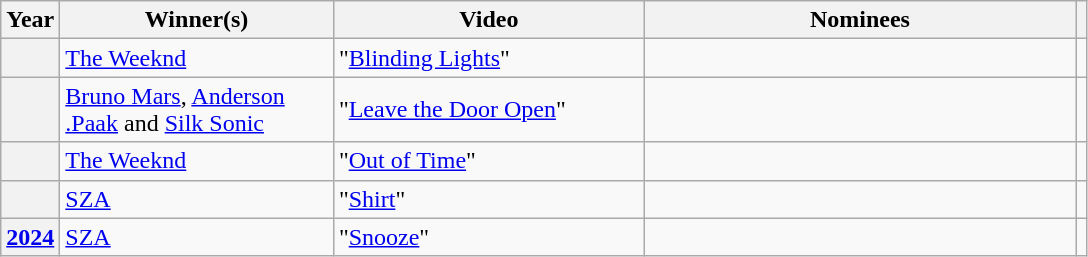<table class="wikitable sortable">
<tr>
<th scope="col">Year</th>
<th scope="col" style="width:175px;">Winner(s)</th>
<th scope="col" style="width:200px;">Video</th>
<th scope="col" style="width:280px;">Nominees</th>
<th scope="col" class="unsortable"></th>
</tr>
<tr>
<th scope="row"></th>
<td><a href='#'>The Weeknd</a></td>
<td>"<a href='#'>Blinding Lights</a>"</td>
<td></td>
<td align="center"></td>
</tr>
<tr>
<th scope="row"></th>
<td><a href='#'>Bruno Mars</a>, <a href='#'>Anderson .Paak</a> and <a href='#'>Silk Sonic</a></td>
<td>"<a href='#'>Leave the Door Open</a>"</td>
<td></td>
<td align="center"></td>
</tr>
<tr>
<th scope="row"></th>
<td><a href='#'>The Weeknd</a></td>
<td>"<a href='#'>Out of Time</a>"</td>
<td></td>
<td align="center"></td>
</tr>
<tr>
<th scope="row"></th>
<td><a href='#'>SZA</a></td>
<td>"<a href='#'>Shirt</a>"</td>
<td></td>
<td align="center"></td>
</tr>
<tr>
<th><a href='#'>2024</a></th>
<td><a href='#'>SZA</a></td>
<td>"<a href='#'>Snooze</a>"</td>
<td></td>
<td align="center"></td>
</tr>
</table>
